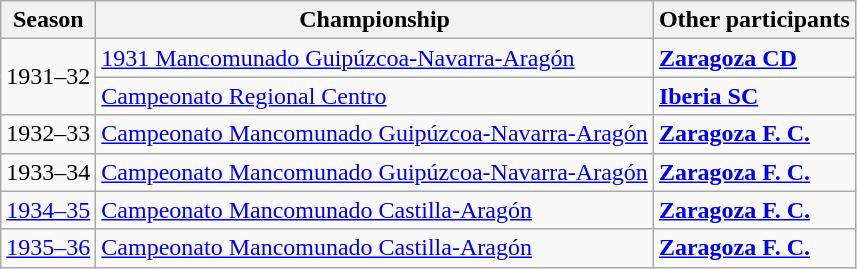<table class="wikitable">
<tr>
<th>Season</th>
<th>Championship</th>
<th>Other participants</th>
</tr>
<tr>
<td rowspan=2>1931–32</td>
<td><a href='#'>1931 Mancomunado Guipúzcoa-Navarra-Aragón</a></td>
<td><strong><a href='#'>Zaragoza CD</a></strong></td>
</tr>
<tr>
<td><a href='#'>Campeonato Regional Centro</a></td>
<td><strong><a href='#'>Iberia SC</a></strong></td>
</tr>
<tr>
<td>1932–33</td>
<td><a href='#'>Campeonato Mancomunado Guipúzcoa-Navarra-Aragón</a></td>
<td><strong><a href='#'>Zaragoza F. C.</a></strong></td>
</tr>
<tr>
<td>1933–34</td>
<td><a href='#'>Campeonato Mancomunado Guipúzcoa-Navarra-Aragón</a></td>
<td><strong><a href='#'>Zaragoza F. C.</a></strong></td>
</tr>
<tr>
<td><a href='#'>1934–35</a></td>
<td><a href='#'>Campeonato Mancomunado Castilla-Aragón</a></td>
<td><strong><a href='#'>Zaragoza F. C.</a></strong></td>
</tr>
<tr>
<td><a href='#'>1935–36</a></td>
<td><a href='#'>Campeonato Mancomunado Castilla-Aragón</a></td>
<td><strong><a href='#'>Zaragoza F. C.</a></strong></td>
</tr>
</table>
